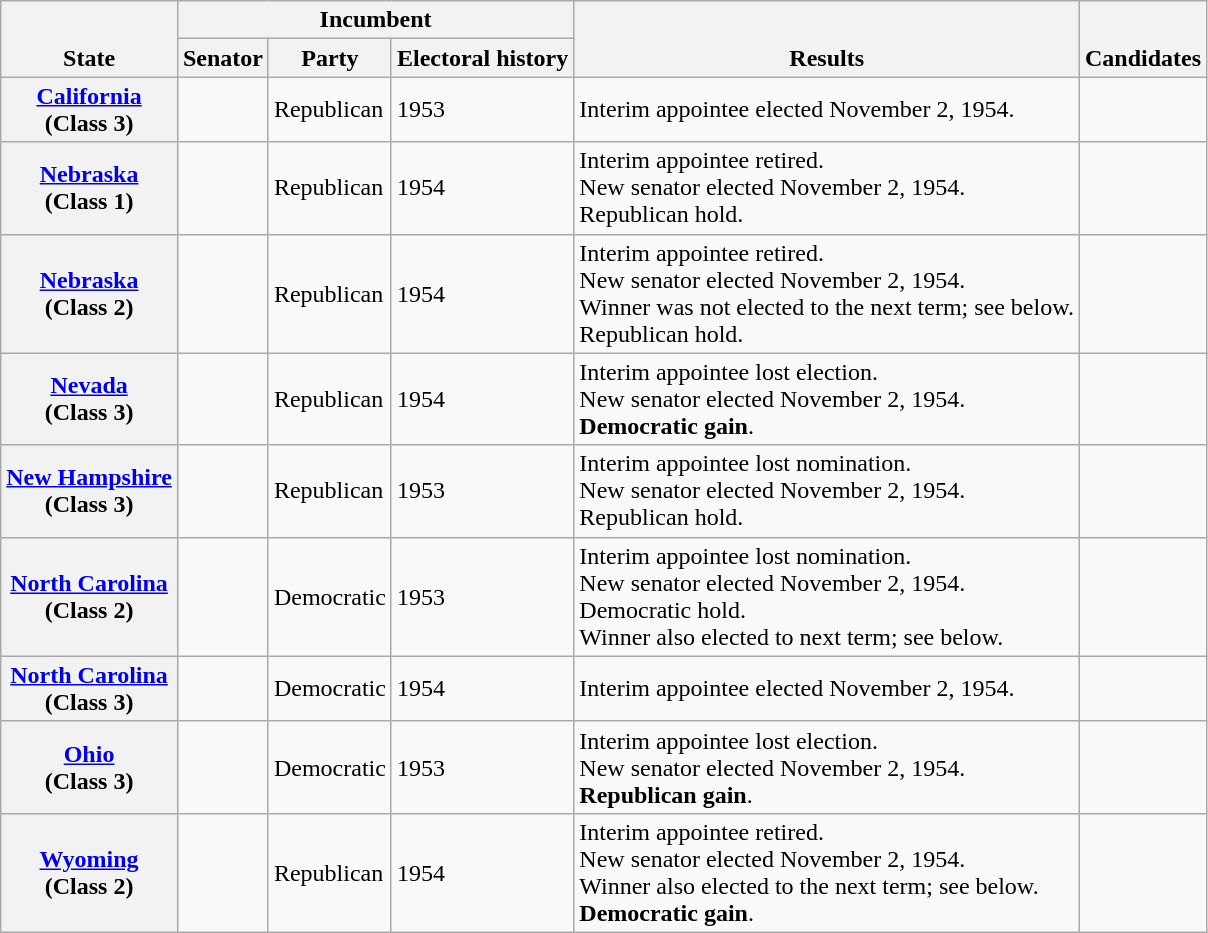<table class="wikitable sortable">
<tr valign=bottom>
<th rowspan=2>State</th>
<th colspan=3>Incumbent</th>
<th rowspan=2>Results</th>
<th rowspan=2>Candidates</th>
</tr>
<tr>
<th>Senator</th>
<th>Party</th>
<th>Electoral history</th>
</tr>
<tr>
<th><a href='#'>California</a><br>(Class 3)</th>
<td></td>
<td>Republican</td>
<td data-sort-value="1953-01-02">1953 </td>
<td>Interim appointee elected November 2, 1954.</td>
<td nowrap></td>
</tr>
<tr>
<th><a href='#'>Nebraska</a><br>(Class 1)</th>
<td></td>
<td>Republican</td>
<td data-sort-value="1954-07-03">1954 </td>
<td>Interim appointee retired.<br>New senator elected November 2, 1954.<br>Republican hold.</td>
<td nowrap></td>
</tr>
<tr>
<th><a href='#'>Nebraska</a><br>(Class 2)</th>
<td></td>
<td>Republican</td>
<td data-sort-value="1954-04-16">1954 </td>
<td>Interim appointee retired.<br>New senator elected November 2, 1954.<br>Winner was not elected to the next term; see below.<br>Republican hold.</td>
<td nowrap></td>
</tr>
<tr>
<th><a href='#'>Nevada</a><br>(Class 3)</th>
<td></td>
<td>Republican</td>
<td data-sort-value="1954-10-01">1954 </td>
<td>Interim appointee lost election.<br>New senator elected November 2, 1954.<br><strong>Democratic gain</strong>.</td>
<td nowrap></td>
</tr>
<tr>
<th><a href='#'>New Hampshire</a><br>(Class 3)</th>
<td></td>
<td>Republican</td>
<td data-sort-value="1953-08-14">1953 </td>
<td>Interim appointee lost nomination.<br>New senator elected November 2, 1954.<br>Republican hold.</td>
<td nowrap></td>
</tr>
<tr>
<th><a href='#'>North Carolina</a><br>(Class 2)</th>
<td></td>
<td>Democratic</td>
<td data-sort-value="1953-07-10">1953 </td>
<td>Interim appointee lost nomination.<br>New senator elected November 2, 1954.<br>Democratic hold.<br>Winner also elected to next term; see below.</td>
<td nowrap></td>
</tr>
<tr>
<th><a href='#'>North Carolina</a><br>(Class 3)</th>
<td></td>
<td>Democratic</td>
<td data-sort-value="1954-06-05">1954 </td>
<td>Interim appointee elected November 2, 1954.</td>
<td nowrap></td>
</tr>
<tr>
<th><a href='#'>Ohio</a><br>(Class 3)</th>
<td></td>
<td>Democratic</td>
<td data-sort-value="1953-11-10">1953 </td>
<td>Interim appointee lost election.<br>New senator elected November 2, 1954.<br><strong>Republican gain</strong>.</td>
<td nowrap></td>
</tr>
<tr>
<th><a href='#'>Wyoming</a><br>(Class 2)</th>
<td></td>
<td>Republican</td>
<td data-sort-value="1954-06-24">1954 </td>
<td>Interim appointee retired.<br>New senator elected November 2, 1954.<br>Winner also elected to the next term; see below.<br><strong>Democratic gain</strong>.</td>
<td nowrap></td>
</tr>
</table>
